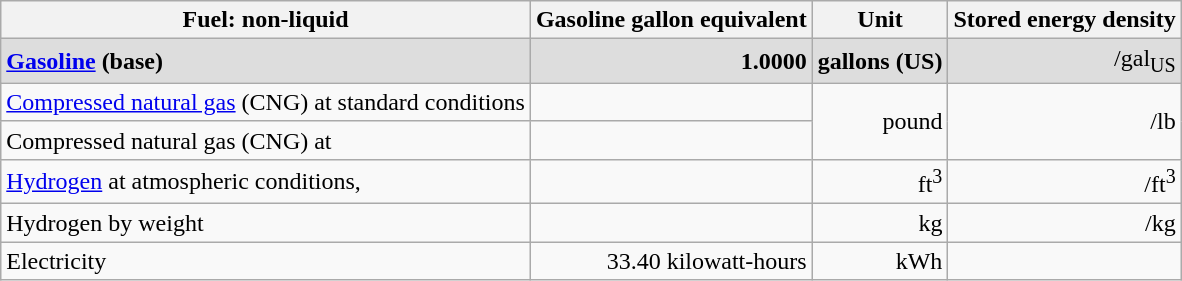<table class="wikitable" style="font-size:100%;text-align:right;">
<tr>
<th>Fuel: non-liquid</th>
<th>Gasoline gallon equivalent</th>
<th>Unit</th>
<th>Stored energy density</th>
</tr>
<tr style="background:#ddd;">
<td style="text-align:left;"><strong><a href='#'>Gasoline</a> (base)</strong></td>
<td><strong>1.0000</strong></td>
<td><strong>gallons (US)</strong></td>
<td><strong></strong>/gal<sub>US</sub></td>
</tr>
<tr>
<td style="text-align:left;"><a href='#'>Compressed natural gas</a> (CNG) at standard conditions </td>
<td></td>
<td rowspan=2>pound</td>
<td rowspan=2>/lb</td>
</tr>
<tr>
<td style="text-align:left;">Compressed natural gas (CNG) at </td>
<td></td>
</tr>
<tr>
<td style="text-align:left;"><a href='#'>Hydrogen</a> at atmospheric conditions, </td>
<td></td>
<td>ft<sup>3</sup></td>
<td>/ft<sup>3</sup></td>
</tr>
<tr>
<td style="text-align:left;">Hydrogen by weight</td>
<td></td>
<td>kg</td>
<td>/kg</td>
</tr>
<tr>
<td style="text-align:left;">Electricity</td>
<td>33.40 kilowatt-hours</td>
<td>kWh</td>
<td></td>
</tr>
</table>
